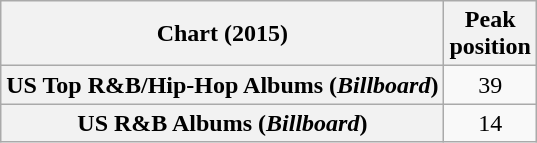<table class="wikitable sortable plainrowheaders" style="text-align:center">
<tr>
<th scope="col">Chart (2015)</th>
<th scope="col">Peak<br> position</th>
</tr>
<tr>
<th scope="row">US Top R&B/Hip-Hop Albums (<em>Billboard</em>)</th>
<td style="text-align:center;">39</td>
</tr>
<tr>
<th scope="row">US R&B Albums (<em>Billboard</em>)</th>
<td style="text-align:center;">14</td>
</tr>
</table>
